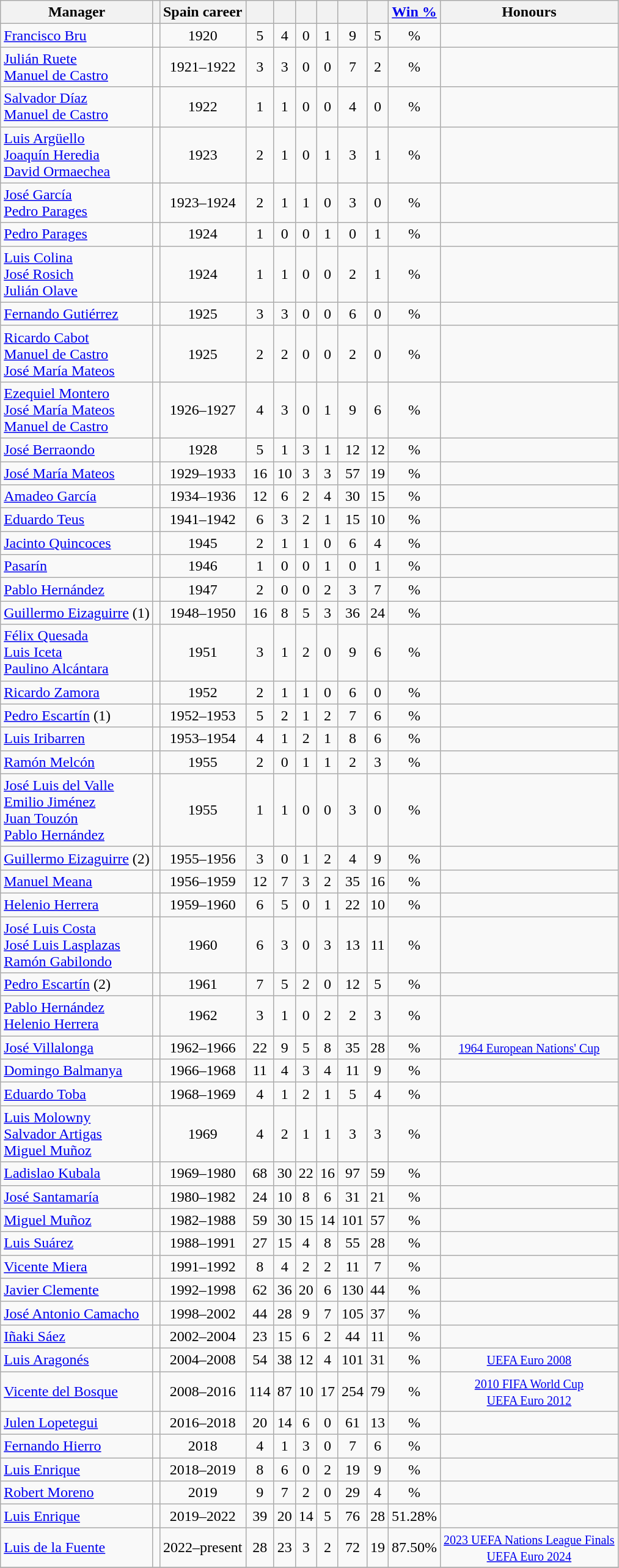<table class="wikitable sortable" style="text-align: center;">
<tr>
<th>Manager</th>
<th></th>
<th>Spain career</th>
<th></th>
<th></th>
<th></th>
<th></th>
<th></th>
<th></th>
<th><a href='#'>Win %</a></th>
<th class="unsortable">Honours</th>
</tr>
<tr>
<td style="text-align: left;"><a href='#'>Francisco Bru</a></td>
<td></td>
<td>1920</td>
<td>5</td>
<td>4</td>
<td>0</td>
<td>1</td>
<td>9</td>
<td>5</td>
<td>%</td>
<td></td>
</tr>
<tr>
<td style="text-align: left;"><a href='#'>Julián Ruete</a><br><a href='#'>Manuel de Castro</a></td>
<td></td>
<td>1921–1922</td>
<td>3</td>
<td>3</td>
<td>0</td>
<td>0</td>
<td>7</td>
<td>2</td>
<td>%</td>
<td></td>
</tr>
<tr>
<td style="text-align: left;"><a href='#'>Salvador Díaz</a><br><a href='#'>Manuel de Castro</a></td>
<td></td>
<td>1922</td>
<td>1</td>
<td>1</td>
<td>0</td>
<td>0</td>
<td>4</td>
<td>0</td>
<td>%</td>
<td></td>
</tr>
<tr>
<td style="text-align: left;"><a href='#'>Luis Argüello</a><br><a href='#'>Joaquín Heredia</a><br><a href='#'>David Ormaechea</a></td>
<td></td>
<td>1923</td>
<td>2</td>
<td>1</td>
<td>0</td>
<td>1</td>
<td>3</td>
<td>1</td>
<td>%</td>
<td></td>
</tr>
<tr>
<td style="text-align: left;"><a href='#'>José García</a><br><a href='#'>Pedro Parages</a></td>
<td></td>
<td>1923–1924</td>
<td>2</td>
<td>1</td>
<td>1</td>
<td>0</td>
<td>3</td>
<td>0</td>
<td>%</td>
<td></td>
</tr>
<tr>
<td style="text-align: left;"><a href='#'>Pedro Parages</a></td>
<td></td>
<td>1924</td>
<td>1</td>
<td>0</td>
<td>0</td>
<td>1</td>
<td>0</td>
<td>1</td>
<td>%</td>
<td></td>
</tr>
<tr>
<td style="text-align: left;"><a href='#'>Luis Colina</a><br><a href='#'>José Rosich</a><br><a href='#'>Julián Olave</a></td>
<td></td>
<td>1924</td>
<td>1</td>
<td>1</td>
<td>0</td>
<td>0</td>
<td>2</td>
<td>1</td>
<td>%</td>
<td></td>
</tr>
<tr>
<td style="text-align: left;"><a href='#'>Fernando Gutiérrez</a></td>
<td></td>
<td>1925</td>
<td>3</td>
<td>3</td>
<td>0</td>
<td>0</td>
<td>6</td>
<td>0</td>
<td>%</td>
<td></td>
</tr>
<tr>
<td style="text-align: left;"><a href='#'>Ricardo Cabot</a><br><a href='#'>Manuel de Castro</a><br><a href='#'>José María Mateos</a></td>
<td></td>
<td>1925</td>
<td>2</td>
<td>2</td>
<td>0</td>
<td>0</td>
<td>2</td>
<td>0</td>
<td>%</td>
<td></td>
</tr>
<tr>
<td style="text-align: left;"><a href='#'>Ezequiel Montero</a><br><a href='#'>José María Mateos</a><br><a href='#'>Manuel de Castro</a></td>
<td></td>
<td>1926–1927</td>
<td>4</td>
<td>3</td>
<td>0</td>
<td>1</td>
<td>9</td>
<td>6</td>
<td>%</td>
<td></td>
</tr>
<tr>
<td style="text-align: left;"><a href='#'>José Berraondo</a></td>
<td></td>
<td>1928</td>
<td>5</td>
<td>1</td>
<td>3</td>
<td>1</td>
<td>12</td>
<td>12</td>
<td>%</td>
<td></td>
</tr>
<tr>
<td style="text-align: left;"><a href='#'>José María Mateos</a></td>
<td></td>
<td>1929–1933</td>
<td>16</td>
<td>10</td>
<td>3</td>
<td>3</td>
<td>57</td>
<td>19</td>
<td>%</td>
<td></td>
</tr>
<tr>
<td style="text-align: left;"><a href='#'>Amadeo García</a></td>
<td></td>
<td>1934–1936</td>
<td>12</td>
<td>6</td>
<td>2</td>
<td>4</td>
<td>30</td>
<td>15</td>
<td>%</td>
<td></td>
</tr>
<tr>
<td style="text-align: left;"><a href='#'>Eduardo Teus</a></td>
<td></td>
<td>1941–1942</td>
<td>6</td>
<td>3</td>
<td>2</td>
<td>1</td>
<td>15</td>
<td>10</td>
<td>%</td>
<td></td>
</tr>
<tr>
<td style="text-align: left;"><a href='#'>Jacinto Quincoces</a></td>
<td></td>
<td>1945</td>
<td>2</td>
<td>1</td>
<td>1</td>
<td>0</td>
<td>6</td>
<td>4</td>
<td>%</td>
<td></td>
</tr>
<tr>
<td style="text-align: left;"><a href='#'>Pasarín</a></td>
<td></td>
<td>1946</td>
<td>1</td>
<td>0</td>
<td>0</td>
<td>1</td>
<td>0</td>
<td>1</td>
<td>%</td>
<td></td>
</tr>
<tr>
<td style="text-align: left;"><a href='#'>Pablo Hernández</a></td>
<td></td>
<td>1947</td>
<td>2</td>
<td>0</td>
<td>0</td>
<td>2</td>
<td>3</td>
<td>7</td>
<td>%</td>
<td></td>
</tr>
<tr>
<td style="text-align: left;"><a href='#'>Guillermo Eizaguirre</a> (1)</td>
<td></td>
<td>1948–1950</td>
<td>16</td>
<td>8</td>
<td>5</td>
<td>3</td>
<td>36</td>
<td>24</td>
<td>%</td>
<td></td>
</tr>
<tr>
<td style="text-align: left;"><a href='#'>Félix Quesada</a><br><a href='#'>Luis Iceta</a><br><a href='#'>Paulino Alcántara</a></td>
<td><br></td>
<td>1951</td>
<td>3</td>
<td>1</td>
<td>2</td>
<td>0</td>
<td>9</td>
<td>6</td>
<td>%</td>
<td></td>
</tr>
<tr>
<td style="text-align: left;"><a href='#'>Ricardo Zamora</a></td>
<td></td>
<td>1952</td>
<td>2</td>
<td>1</td>
<td>1</td>
<td>0</td>
<td>6</td>
<td>0</td>
<td>%</td>
<td></td>
</tr>
<tr>
<td style="text-align: left;"><a href='#'>Pedro Escartín</a> (1)</td>
<td></td>
<td>1952–1953</td>
<td>5</td>
<td>2</td>
<td>1</td>
<td>2</td>
<td>7</td>
<td>6</td>
<td>%</td>
<td></td>
</tr>
<tr>
<td style="text-align: left;"><a href='#'>Luis Iribarren</a></td>
<td></td>
<td>1953–1954</td>
<td>4</td>
<td>1</td>
<td>2</td>
<td>1</td>
<td>8</td>
<td>6</td>
<td>%</td>
<td></td>
</tr>
<tr>
<td style="text-align: left;"><a href='#'>Ramón Melcón</a></td>
<td></td>
<td>1955</td>
<td>2</td>
<td>0</td>
<td>1</td>
<td>1</td>
<td>2</td>
<td>3</td>
<td>%</td>
<td></td>
</tr>
<tr>
<td style="text-align: left;"><a href='#'>José Luis del Valle</a><br><a href='#'>Emilio Jiménez</a><br><a href='#'>Juan Touzón</a><br><a href='#'>Pablo Hernández</a></td>
<td></td>
<td>1955</td>
<td>1</td>
<td>1</td>
<td>0</td>
<td>0</td>
<td>3</td>
<td>0</td>
<td>%</td>
<td></td>
</tr>
<tr>
<td style="text-align: left;"><a href='#'>Guillermo Eizaguirre</a> (2)</td>
<td></td>
<td>1955–1956</td>
<td>3</td>
<td>0</td>
<td>1</td>
<td>2</td>
<td>4</td>
<td>9</td>
<td>%</td>
<td></td>
</tr>
<tr>
<td style="text-align: left;"><a href='#'>Manuel Meana</a></td>
<td></td>
<td>1956–1959</td>
<td>12</td>
<td>7</td>
<td>3</td>
<td>2</td>
<td>35</td>
<td>16</td>
<td>%</td>
<td></td>
</tr>
<tr>
<td style="text-align: left;"><a href='#'>Helenio Herrera</a></td>
<td></td>
<td>1959–1960</td>
<td>6</td>
<td>5</td>
<td>0</td>
<td>1</td>
<td>22</td>
<td>10</td>
<td>%</td>
<td></td>
</tr>
<tr>
<td style="text-align: left;"><a href='#'>José Luis Costa</a><br><a href='#'>José Luis Lasplazas</a><br><a href='#'>Ramón Gabilondo</a></td>
<td></td>
<td>1960</td>
<td>6</td>
<td>3</td>
<td>0</td>
<td>3</td>
<td>13</td>
<td>11</td>
<td>%</td>
<td></td>
</tr>
<tr>
<td style="text-align: left;"><a href='#'>Pedro Escartín</a> (2)</td>
<td></td>
<td>1961</td>
<td>7</td>
<td>5</td>
<td>2</td>
<td>0</td>
<td>12</td>
<td>5</td>
<td>%</td>
<td></td>
</tr>
<tr>
<td style="text-align: left;"><a href='#'>Pablo Hernández</a><br><a href='#'>Helenio Herrera</a></td>
<td><br></td>
<td>1962</td>
<td>3</td>
<td>1</td>
<td>0</td>
<td>2</td>
<td>2</td>
<td>3</td>
<td>%</td>
<td></td>
</tr>
<tr>
<td style="text-align: left;"><a href='#'>José Villalonga</a></td>
<td></td>
<td>1962–1966</td>
<td>22</td>
<td>9</td>
<td>5</td>
<td>8</td>
<td>35</td>
<td>28</td>
<td>%</td>
<td><small><a href='#'>1964 European Nations' Cup</a></small></td>
</tr>
<tr>
<td style="text-align: left;"><a href='#'>Domingo Balmanya</a></td>
<td></td>
<td>1966–1968</td>
<td>11</td>
<td>4</td>
<td>3</td>
<td>4</td>
<td>11</td>
<td>9</td>
<td>%</td>
<td></td>
</tr>
<tr>
<td style="text-align: left;"><a href='#'>Eduardo Toba</a></td>
<td></td>
<td>1968–1969</td>
<td>4</td>
<td>1</td>
<td>2</td>
<td>1</td>
<td>5</td>
<td>4</td>
<td>%</td>
<td></td>
</tr>
<tr>
<td style="text-align: left;"><a href='#'>Luis Molowny</a><br><a href='#'>Salvador Artigas</a><br><a href='#'>Miguel Muñoz</a></td>
<td></td>
<td>1969</td>
<td>4</td>
<td>2</td>
<td>1</td>
<td>1</td>
<td>3</td>
<td>3</td>
<td>%</td>
<td></td>
</tr>
<tr>
<td style="text-align: left;"><a href='#'>Ladislao Kubala</a></td>
<td></td>
<td>1969–1980</td>
<td>68</td>
<td>30</td>
<td>22</td>
<td>16</td>
<td>97</td>
<td>59</td>
<td>%</td>
<td></td>
</tr>
<tr>
<td style="text-align: left;"><a href='#'>José Santamaría</a></td>
<td></td>
<td>1980–1982</td>
<td>24</td>
<td>10</td>
<td>8</td>
<td>6</td>
<td>31</td>
<td>21</td>
<td>%</td>
<td></td>
</tr>
<tr>
<td style="text-align: left;"><a href='#'>Miguel Muñoz</a></td>
<td></td>
<td>1982–1988</td>
<td>59</td>
<td>30</td>
<td>15</td>
<td>14</td>
<td>101</td>
<td>57</td>
<td>%</td>
<td></td>
</tr>
<tr>
<td style="text-align: left;"><a href='#'>Luis Suárez</a></td>
<td></td>
<td>1988–1991</td>
<td>27</td>
<td>15</td>
<td>4</td>
<td>8</td>
<td>55</td>
<td>28</td>
<td>%</td>
<td></td>
</tr>
<tr>
<td style="text-align: left;"><a href='#'>Vicente Miera</a></td>
<td></td>
<td>1991–1992</td>
<td>8</td>
<td>4</td>
<td>2</td>
<td>2</td>
<td>11</td>
<td>7</td>
<td>%</td>
<td></td>
</tr>
<tr>
<td style="text-align: left;"><a href='#'>Javier Clemente</a></td>
<td></td>
<td>1992–1998</td>
<td>62</td>
<td>36</td>
<td>20</td>
<td>6</td>
<td>130</td>
<td>44</td>
<td>%</td>
<td></td>
</tr>
<tr>
<td style="text-align: left;"><a href='#'>José Antonio Camacho</a></td>
<td></td>
<td>1998–2002</td>
<td>44</td>
<td>28</td>
<td>9</td>
<td>7</td>
<td>105</td>
<td>37</td>
<td>%</td>
<td></td>
</tr>
<tr>
<td style="text-align: left;"><a href='#'>Iñaki Sáez</a></td>
<td></td>
<td>2002–2004</td>
<td>23</td>
<td>15</td>
<td>6</td>
<td>2</td>
<td>44</td>
<td>11</td>
<td>%</td>
<td></td>
</tr>
<tr>
<td style="text-align: left;"><a href='#'>Luis Aragonés</a></td>
<td></td>
<td>2004–2008</td>
<td>54</td>
<td>38</td>
<td>12</td>
<td>4</td>
<td>101</td>
<td>31</td>
<td>%</td>
<td><small><a href='#'>UEFA Euro 2008</a></small></td>
</tr>
<tr>
<td style="text-align: left;"><a href='#'>Vicente del Bosque</a></td>
<td></td>
<td>2008–2016</td>
<td>114</td>
<td>87</td>
<td>10</td>
<td>17</td>
<td>254</td>
<td>79</td>
<td>%</td>
<td><small><a href='#'>2010 FIFA World Cup</a><br><a href='#'>UEFA Euro 2012</a></small></td>
</tr>
<tr>
<td style="text-align: left;"><a href='#'>Julen Lopetegui</a></td>
<td></td>
<td>2016–2018</td>
<td>20</td>
<td>14</td>
<td>6</td>
<td>0</td>
<td>61</td>
<td>13</td>
<td>%</td>
<td></td>
</tr>
<tr>
<td style="text-align: left;"><a href='#'>Fernando Hierro</a></td>
<td></td>
<td>2018</td>
<td>4</td>
<td>1</td>
<td>3</td>
<td>0</td>
<td>7</td>
<td>6</td>
<td>%</td>
<td></td>
</tr>
<tr>
<td style="text-align: left;"><a href='#'>Luis Enrique</a></td>
<td></td>
<td>2018–2019</td>
<td>8</td>
<td>6</td>
<td>0</td>
<td>2</td>
<td>19</td>
<td>9</td>
<td>%</td>
<td></td>
</tr>
<tr>
<td style="text-align: left;"><a href='#'>Robert Moreno</a></td>
<td></td>
<td>2019</td>
<td>9</td>
<td>7</td>
<td>2</td>
<td>0</td>
<td>29</td>
<td>4</td>
<td>%</td>
<td></td>
</tr>
<tr>
<td style="text-align: left;"><a href='#'>Luis Enrique</a></td>
<td></td>
<td>2019–2022</td>
<td>39</td>
<td>20</td>
<td>14</td>
<td>5</td>
<td>76</td>
<td>28</td>
<td>51.28%</td>
<td></td>
</tr>
<tr>
<td style="text-align: left;"><a href='#'>Luis de la Fuente</a></td>
<td></td>
<td>2022–present</td>
<td>28</td>
<td>23</td>
<td>3</td>
<td>2</td>
<td>72</td>
<td>19</td>
<td>87.50%</td>
<td><small><a href='#'>2023 UEFA Nations League Finals</a><br><a href='#'>UEFA Euro 2024</a></small></td>
</tr>
<tr>
</tr>
</table>
